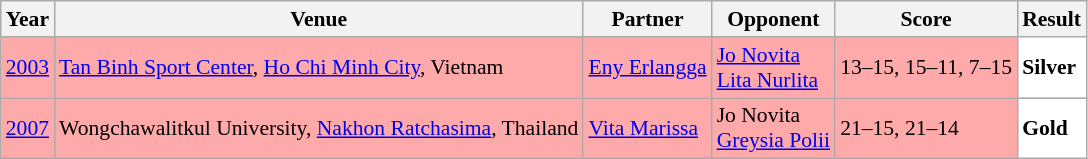<table class="sortable wikitable" style="font-size: 90%">
<tr>
<th>Year</th>
<th>Venue</th>
<th>Partner</th>
<th>Opponent</th>
<th>Score</th>
<th>Result</th>
</tr>
<tr style="background:#FFAAAA">
<td align="center"><a href='#'>2003</a></td>
<td align="left"><a href='#'>Tan Binh Sport Center</a>, <a href='#'>Ho Chi Minh City</a>, Vietnam</td>
<td align="left"> <a href='#'>Eny Erlangga</a></td>
<td align="left"> <a href='#'>Jo Novita</a> <br>  <a href='#'>Lita Nurlita</a></td>
<td align="left">13–15, 15–11, 7–15</td>
<td style="text-align:left; background:white"> <strong>Silver</strong></td>
</tr>
<tr style="background:#FFAAAA">
<td align="center"><a href='#'>2007</a></td>
<td align="left">Wongchawalitkul University, <a href='#'>Nakhon Ratchasima</a>, Thailand</td>
<td align="left"> <a href='#'>Vita Marissa</a></td>
<td align="left"> Jo Novita <br>  <a href='#'>Greysia Polii</a></td>
<td align="left">21–15, 21–14</td>
<td style="text-align:left; background:white"> <strong>Gold</strong></td>
</tr>
</table>
